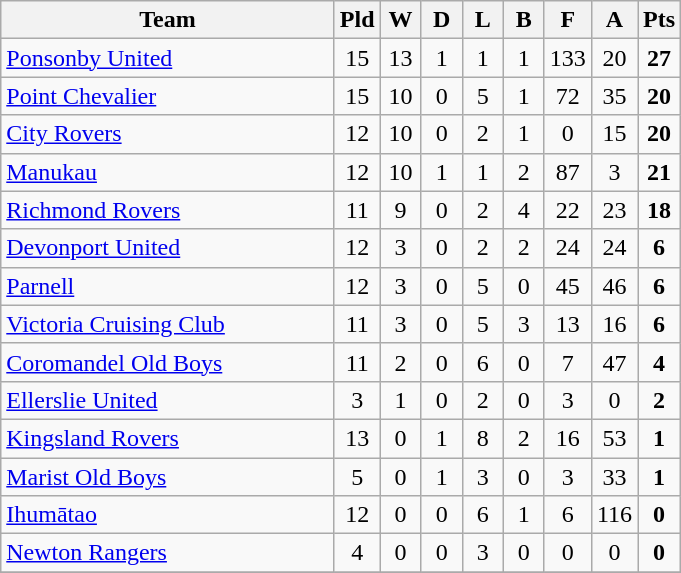<table class="wikitable" style="text-align:center;">
<tr>
<th width=215>Team</th>
<th width=20 abbr="Played">Pld</th>
<th width=20 abbr="Won">W</th>
<th width=20 abbr="Drawn">D</th>
<th width=20 abbr="Lost">L</th>
<th width=20 abbr="Bye">B</th>
<th width=20 abbr="For">F</th>
<th width=20 abbr="Against">A</th>
<th width=20 abbr="Points">Pts</th>
</tr>
<tr>
<td style="text-align:left;"><a href='#'>Ponsonby United</a></td>
<td>15</td>
<td>13</td>
<td>1</td>
<td>1</td>
<td>1</td>
<td>133</td>
<td>20</td>
<td><strong>27</strong></td>
</tr>
<tr>
<td style="text-align:left;"><a href='#'>Point Chevalier</a></td>
<td>15</td>
<td>10</td>
<td>0</td>
<td>5</td>
<td>1</td>
<td>72</td>
<td>35</td>
<td><strong>20</strong></td>
</tr>
<tr>
<td style="text-align:left;"><a href='#'>City Rovers</a></td>
<td>12</td>
<td>10</td>
<td>0</td>
<td>2</td>
<td>1</td>
<td>0</td>
<td>15</td>
<td><strong>20</strong></td>
</tr>
<tr>
<td style="text-align:left;"><a href='#'>Manukau</a></td>
<td>12</td>
<td>10</td>
<td>1</td>
<td>1</td>
<td>2</td>
<td>87</td>
<td>3</td>
<td><strong>21</strong></td>
</tr>
<tr>
<td style="text-align:left;"><a href='#'>Richmond Rovers</a></td>
<td>11</td>
<td>9</td>
<td>0</td>
<td>2</td>
<td>4</td>
<td>22</td>
<td>23</td>
<td><strong>18</strong></td>
</tr>
<tr>
<td style="text-align:left;"><a href='#'>Devonport United</a></td>
<td>12</td>
<td>3</td>
<td>0</td>
<td>2</td>
<td>2</td>
<td>24</td>
<td>24</td>
<td><strong>6</strong></td>
</tr>
<tr>
<td style="text-align:left;"><a href='#'>Parnell</a></td>
<td>12</td>
<td>3</td>
<td>0</td>
<td>5</td>
<td>0</td>
<td>45</td>
<td>46</td>
<td><strong>6</strong></td>
</tr>
<tr>
<td style="text-align:left;"><a href='#'>Victoria Cruising Club</a></td>
<td>11</td>
<td>3</td>
<td>0</td>
<td>5</td>
<td>3</td>
<td>13</td>
<td>16</td>
<td><strong>6</strong></td>
</tr>
<tr>
<td style="text-align:left;"><a href='#'>Coromandel Old Boys</a></td>
<td>11</td>
<td>2</td>
<td>0</td>
<td>6</td>
<td>0</td>
<td>7</td>
<td>47</td>
<td><strong>4</strong></td>
</tr>
<tr>
<td style="text-align:left;"><a href='#'>Ellerslie United</a></td>
<td>3</td>
<td>1</td>
<td>0</td>
<td>2</td>
<td>0</td>
<td>3</td>
<td>0</td>
<td><strong>2</strong></td>
</tr>
<tr>
<td style="text-align:left;"><a href='#'>Kingsland Rovers</a></td>
<td>13</td>
<td>0</td>
<td>1</td>
<td>8</td>
<td>2</td>
<td>16</td>
<td>53</td>
<td><strong>1</strong></td>
</tr>
<tr>
<td style="text-align:left;"><a href='#'>Marist Old Boys</a></td>
<td>5</td>
<td>0</td>
<td>1</td>
<td>3</td>
<td>0</td>
<td>3</td>
<td>33</td>
<td><strong>1</strong></td>
</tr>
<tr>
<td style="text-align:left;"><a href='#'>Ihumātao</a></td>
<td>12</td>
<td>0</td>
<td>0</td>
<td>6</td>
<td>1</td>
<td>6</td>
<td>116</td>
<td><strong>0</strong></td>
</tr>
<tr>
<td style="text-align:left;"><a href='#'>Newton Rangers</a></td>
<td>4</td>
<td>0</td>
<td>0</td>
<td>3</td>
<td>0</td>
<td>0</td>
<td>0</td>
<td><strong>0</strong></td>
</tr>
<tr>
</tr>
</table>
